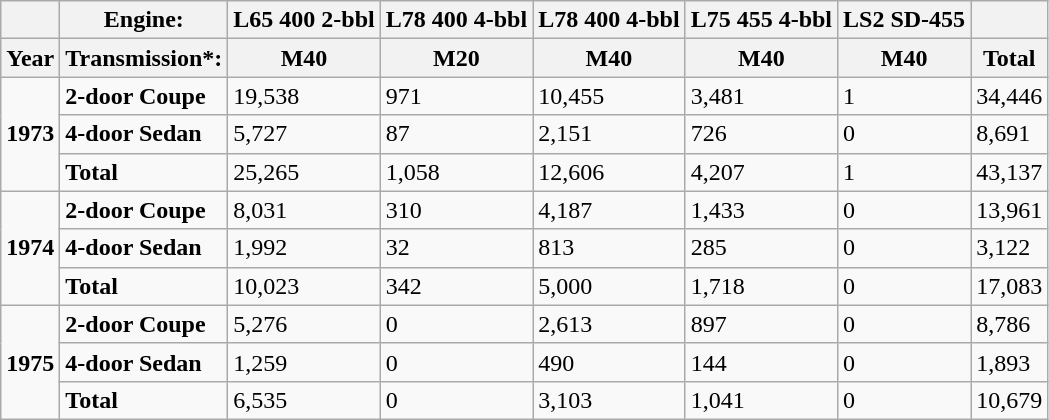<table class="wikitable" align="center">
<tr>
<th></th>
<th>Engine:</th>
<th>L65 400 2-bbl</th>
<th>L78 400 4-bbl</th>
<th>L78 400 4-bbl</th>
<th>L75 455 4-bbl</th>
<th>LS2 SD-455</th>
<th></th>
</tr>
<tr>
<th>Year</th>
<th>Transmission*:</th>
<th>M40</th>
<th>M20</th>
<th>M40</th>
<th>M40</th>
<th>M40</th>
<th>Total</th>
</tr>
<tr>
<td rowspan=3><strong>1973</strong></td>
<td><strong>2-door Coupe</strong></td>
<td>19,538</td>
<td>971</td>
<td>10,455</td>
<td>3,481</td>
<td>1</td>
<td>34,446</td>
</tr>
<tr>
<td><strong>4-door Sedan</strong></td>
<td>5,727</td>
<td>87</td>
<td>2,151</td>
<td>726</td>
<td>0</td>
<td>8,691</td>
</tr>
<tr>
<td><strong>Total</strong></td>
<td>25,265</td>
<td>1,058</td>
<td>12,606</td>
<td>4,207</td>
<td>1</td>
<td>43,137</td>
</tr>
<tr>
<td rowspan=3><strong>1974</strong></td>
<td><strong>2-door Coupe</strong></td>
<td>8,031</td>
<td>310</td>
<td>4,187</td>
<td>1,433</td>
<td>0</td>
<td>13,961</td>
</tr>
<tr>
<td><strong>4-door Sedan</strong></td>
<td>1,992</td>
<td>32</td>
<td>813</td>
<td>285</td>
<td>0</td>
<td>3,122</td>
</tr>
<tr>
<td><strong>Total</strong></td>
<td>10,023</td>
<td>342</td>
<td>5,000</td>
<td>1,718</td>
<td>0</td>
<td>17,083</td>
</tr>
<tr>
<td rowspan=3><strong>1975</strong></td>
<td><strong>2-door Coupe</strong></td>
<td>5,276</td>
<td>0</td>
<td>2,613</td>
<td>897</td>
<td>0</td>
<td>8,786</td>
</tr>
<tr>
<td><strong>4-door Sedan</strong></td>
<td>1,259</td>
<td>0</td>
<td>490</td>
<td>144</td>
<td>0</td>
<td>1,893</td>
</tr>
<tr>
<td><strong>Total</strong></td>
<td>6,535</td>
<td>0</td>
<td>3,103</td>
<td>1,041</td>
<td>0</td>
<td>10,679</td>
</tr>
</table>
